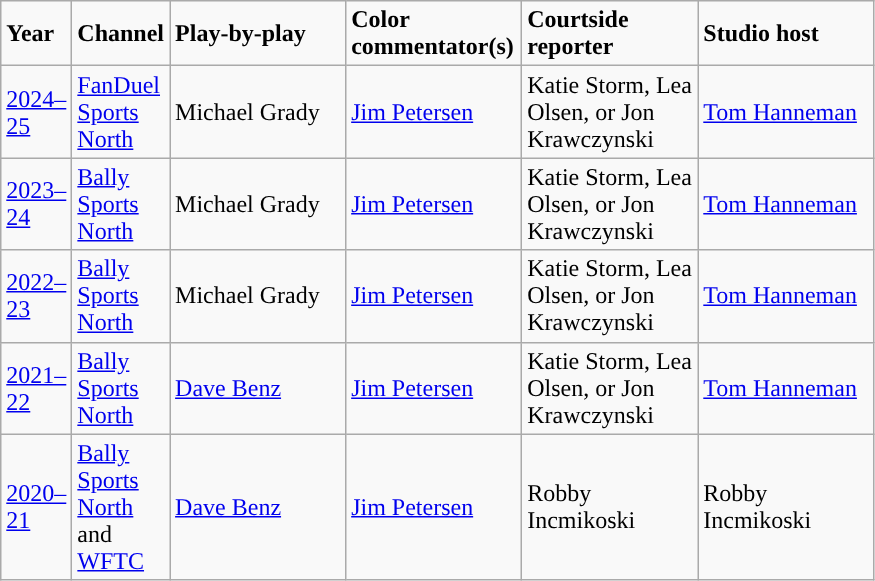<table class="wikitable">
<tr>
<td style="width:40px; "><strong>Year</strong></td>
<td style="width:40px; "><strong>Channel</strong></td>
<td style="width:110px; "><strong>Play-by-play</strong></td>
<td style="width:110px; "><strong>Color commentator(s)</strong></td>
<td style="width:110px; "><strong>Courtside reporter</strong></td>
<td style="width:110px; "><strong>Studio host</strong></td>
</tr>
<tr>
<td><a href='#'>2024–25</a></td>
<td><a href='#'>FanDuel Sports North</a></td>
<td>Michael Grady</td>
<td><a href='#'>Jim Petersen</a></td>
<td>Katie Storm, Lea Olsen, or Jon Krawczynski</td>
<td><a href='#'>Tom Hanneman</a></td>
</tr>
<tr>
<td><a href='#'>2023–24</a></td>
<td><a href='#'>Bally Sports North</a></td>
<td>Michael Grady</td>
<td><a href='#'>Jim Petersen</a></td>
<td>Katie Storm, Lea Olsen, or Jon Krawczynski</td>
<td><a href='#'>Tom Hanneman</a></td>
</tr>
<tr>
<td><a href='#'>2022–23</a></td>
<td><a href='#'>Bally Sports North</a></td>
<td>Michael Grady</td>
<td><a href='#'>Jim Petersen</a></td>
<td>Katie Storm, Lea Olsen, or Jon Krawczynski</td>
<td><a href='#'>Tom Hanneman</a></td>
</tr>
<tr>
<td><a href='#'>2021–22</a></td>
<td><a href='#'>Bally Sports North</a></td>
<td><a href='#'>Dave Benz</a></td>
<td><a href='#'>Jim Petersen</a></td>
<td>Katie Storm, Lea Olsen, or Jon Krawczynski</td>
<td><a href='#'>Tom Hanneman</a></td>
</tr>
<tr>
<td><a href='#'>2020–21</a></td>
<td><a href='#'>Bally Sports North</a> and <a href='#'>WFTC</a></td>
<td><a href='#'>Dave Benz</a></td>
<td><a href='#'>Jim Petersen</a></td>
<td>Robby Incmikoski</td>
<td>Robby Incmikoski</td>
</tr>
</table>
